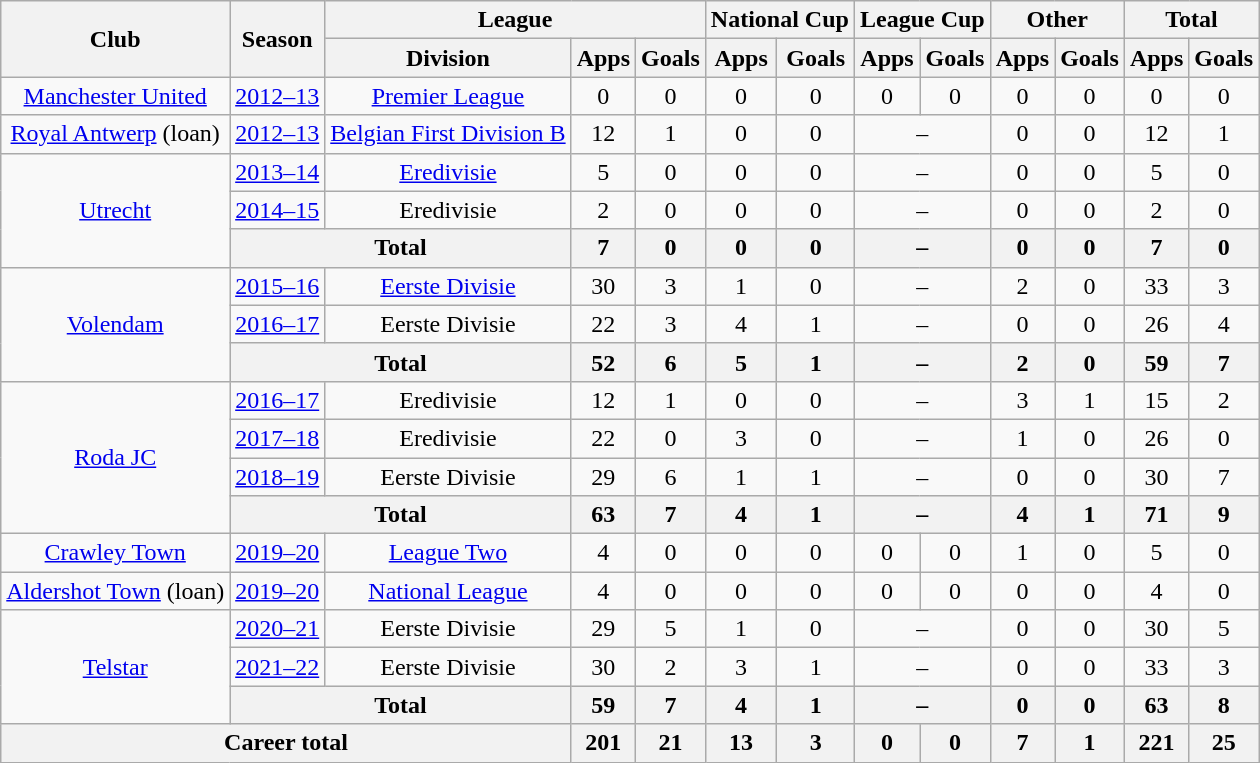<table class="wikitable" style="text-align: center">
<tr>
<th rowspan="2">Club</th>
<th rowspan="2">Season</th>
<th colspan="3">League</th>
<th colspan="2">National Cup</th>
<th colspan="2">League Cup</th>
<th colspan="2">Other</th>
<th colspan="2">Total</th>
</tr>
<tr>
<th>Division</th>
<th>Apps</th>
<th>Goals</th>
<th>Apps</th>
<th>Goals</th>
<th>Apps</th>
<th>Goals</th>
<th>Apps</th>
<th>Goals</th>
<th>Apps</th>
<th>Goals</th>
</tr>
<tr>
<td><a href='#'>Manchester United</a></td>
<td><a href='#'>2012–13</a></td>
<td><a href='#'>Premier League</a></td>
<td>0</td>
<td>0</td>
<td>0</td>
<td>0</td>
<td>0</td>
<td>0</td>
<td>0</td>
<td>0</td>
<td>0</td>
<td>0</td>
</tr>
<tr>
<td><a href='#'>Royal Antwerp</a> (loan)</td>
<td><a href='#'>2012–13</a></td>
<td><a href='#'>Belgian First Division B</a></td>
<td>12</td>
<td>1</td>
<td>0</td>
<td>0</td>
<td colspan="2">–</td>
<td>0</td>
<td>0</td>
<td>12</td>
<td>1</td>
</tr>
<tr>
<td rowspan="3"><a href='#'>Utrecht</a></td>
<td><a href='#'>2013–14</a></td>
<td><a href='#'>Eredivisie</a></td>
<td>5</td>
<td>0</td>
<td>0</td>
<td>0</td>
<td colspan="2">–</td>
<td>0</td>
<td>0</td>
<td>5</td>
<td>0</td>
</tr>
<tr>
<td><a href='#'>2014–15</a></td>
<td>Eredivisie</td>
<td>2</td>
<td>0</td>
<td>0</td>
<td>0</td>
<td colspan="2">–</td>
<td>0</td>
<td>0</td>
<td>2</td>
<td>0</td>
</tr>
<tr>
<th colspan="2">Total</th>
<th>7</th>
<th>0</th>
<th>0</th>
<th>0</th>
<th colspan="2">–</th>
<th>0</th>
<th>0</th>
<th>7</th>
<th>0</th>
</tr>
<tr>
<td rowspan="3"><a href='#'>Volendam</a></td>
<td><a href='#'>2015–16</a></td>
<td><a href='#'>Eerste Divisie</a></td>
<td>30</td>
<td>3</td>
<td>1</td>
<td>0</td>
<td colspan="2">–</td>
<td>2</td>
<td>0</td>
<td>33</td>
<td>3</td>
</tr>
<tr>
<td><a href='#'>2016–17</a></td>
<td>Eerste Divisie</td>
<td>22</td>
<td>3</td>
<td>4</td>
<td>1</td>
<td colspan="2">–</td>
<td>0</td>
<td>0</td>
<td>26</td>
<td>4</td>
</tr>
<tr>
<th colspan="2">Total</th>
<th>52</th>
<th>6</th>
<th>5</th>
<th>1</th>
<th colspan="2">–</th>
<th>2</th>
<th>0</th>
<th>59</th>
<th>7</th>
</tr>
<tr>
<td rowspan="4"><a href='#'>Roda JC</a></td>
<td><a href='#'>2016–17</a></td>
<td>Eredivisie</td>
<td>12</td>
<td>1</td>
<td>0</td>
<td>0</td>
<td colspan="2">–</td>
<td>3</td>
<td>1</td>
<td>15</td>
<td>2</td>
</tr>
<tr>
<td><a href='#'>2017–18</a></td>
<td>Eredivisie</td>
<td>22</td>
<td>0</td>
<td>3</td>
<td>0</td>
<td colspan="2">–</td>
<td>1</td>
<td>0</td>
<td>26</td>
<td>0</td>
</tr>
<tr>
<td><a href='#'>2018–19</a></td>
<td>Eerste Divisie</td>
<td>29</td>
<td>6</td>
<td>1</td>
<td>1</td>
<td colspan="2">–</td>
<td>0</td>
<td>0</td>
<td>30</td>
<td>7</td>
</tr>
<tr>
<th colspan="2">Total</th>
<th>63</th>
<th>7</th>
<th>4</th>
<th>1</th>
<th colspan="2">–</th>
<th>4</th>
<th>1</th>
<th>71</th>
<th>9</th>
</tr>
<tr>
<td><a href='#'>Crawley Town</a></td>
<td><a href='#'>2019–20</a></td>
<td><a href='#'>League Two</a></td>
<td>4</td>
<td>0</td>
<td>0</td>
<td>0</td>
<td>0</td>
<td>0</td>
<td>1</td>
<td>0</td>
<td>5</td>
<td>0</td>
</tr>
<tr>
<td><a href='#'>Aldershot Town</a> (loan)</td>
<td><a href='#'>2019–20</a></td>
<td><a href='#'>National League</a></td>
<td>4</td>
<td>0</td>
<td>0</td>
<td>0</td>
<td>0</td>
<td>0</td>
<td>0</td>
<td>0</td>
<td>4</td>
<td>0</td>
</tr>
<tr>
<td rowspan="3"><a href='#'>Telstar</a></td>
<td><a href='#'>2020–21</a></td>
<td>Eerste Divisie</td>
<td>29</td>
<td>5</td>
<td>1</td>
<td>0</td>
<td colspan="2">–</td>
<td>0</td>
<td>0</td>
<td>30</td>
<td>5</td>
</tr>
<tr>
<td><a href='#'>2021–22</a></td>
<td>Eerste Divisie</td>
<td>30</td>
<td>2</td>
<td>3</td>
<td>1</td>
<td colspan="2">–</td>
<td>0</td>
<td>0</td>
<td>33</td>
<td>3</td>
</tr>
<tr>
<th colspan="2">Total</th>
<th>59</th>
<th>7</th>
<th>4</th>
<th>1</th>
<th colspan="2">–</th>
<th>0</th>
<th>0</th>
<th>63</th>
<th>8</th>
</tr>
<tr>
<th colspan="3">Career total</th>
<th>201</th>
<th>21</th>
<th>13</th>
<th>3</th>
<th>0</th>
<th>0</th>
<th>7</th>
<th>1</th>
<th>221</th>
<th>25</th>
</tr>
</table>
